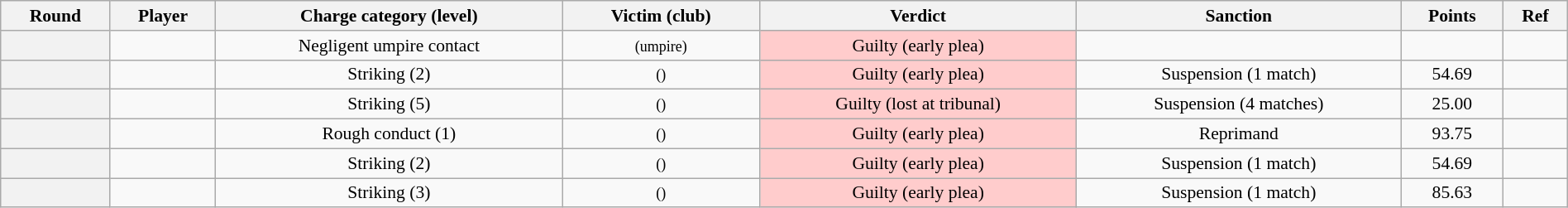<table class="wikitable plainrowheaders sortable" style="font-size:90%; width:100%; text-align:center;">
<tr>
<th scope="col">Round</th>
<th scope="col">Player</th>
<th scope="col">Charge category (level)</th>
<th scope="col">Victim (club)</th>
<th scope="col">Verdict</th>
<th scope="col">Sanction</th>
<th scope="col">Points</th>
<th scope="col" class="unsortable">Ref</th>
</tr>
<tr>
<th scope="row"></th>
<td></td>
<td>Negligent umpire contact</td>
<td> <small>(umpire)</small></td>
<td style="background:#fcc;">Guilty (early plea)</td>
<td></td>
<td></td>
<td></td>
</tr>
<tr>
<th scope="row"></th>
<td></td>
<td>Striking (2)</td>
<td> <small>()</small></td>
<td style="background:#fcc;">Guilty (early plea)</td>
<td>Suspension (1 match)</td>
<td>54.69</td>
<td></td>
</tr>
<tr>
<th scope="row"></th>
<td></td>
<td>Striking (5)</td>
<td> <small>()</small></td>
<td style="background:#fcc;">Guilty (lost at tribunal)</td>
<td>Suspension (4 matches)</td>
<td>25.00</td>
<td></td>
</tr>
<tr>
<th scope="row"></th>
<td></td>
<td>Rough conduct (1)</td>
<td> <small>()</small></td>
<td style="background:#fcc;">Guilty (early plea)</td>
<td>Reprimand</td>
<td>93.75</td>
<td></td>
</tr>
<tr>
<th scope="row"></th>
<td></td>
<td>Striking (2)</td>
<td> <small>()</small></td>
<td style="background:#fcc;">Guilty (early plea)</td>
<td>Suspension (1 match)</td>
<td>54.69</td>
<td></td>
</tr>
<tr>
<th scope="row"></th>
<td></td>
<td>Striking (3)</td>
<td> <small>()</small></td>
<td style="background:#fcc;">Guilty (early plea)</td>
<td>Suspension (1 match)</td>
<td>85.63</td>
<td></td>
</tr>
</table>
